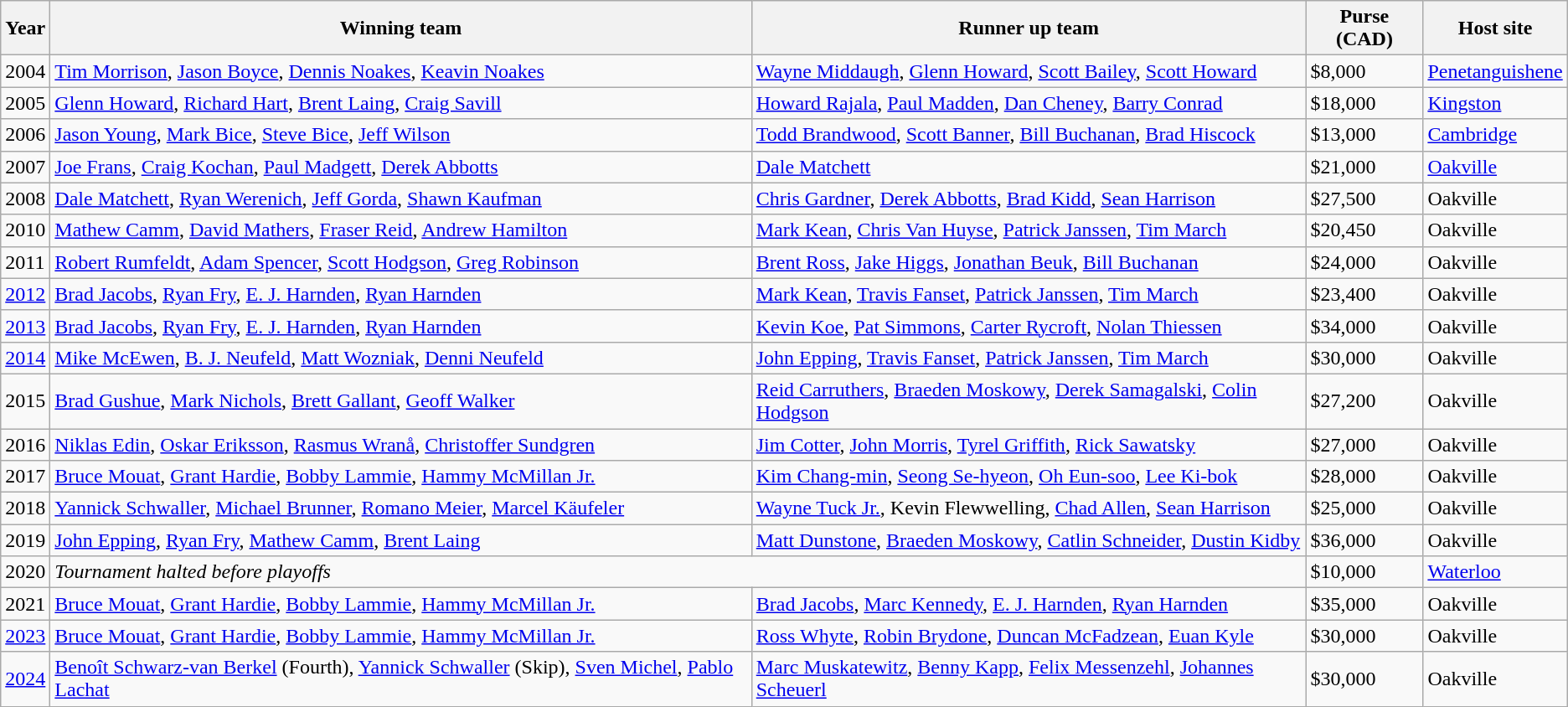<table class="wikitable">
<tr>
<th scope="col">Year</th>
<th scope="col">Winning team</th>
<th scope="col">Runner up team</th>
<th scope="col">Purse (CAD)</th>
<th scope="col">Host site</th>
</tr>
<tr>
<td>2004</td>
<td> <a href='#'>Tim Morrison</a>, <a href='#'>Jason Boyce</a>, <a href='#'>Dennis Noakes</a>, <a href='#'>Keavin Noakes</a></td>
<td> <a href='#'>Wayne Middaugh</a>, <a href='#'>Glenn Howard</a>, <a href='#'>Scott Bailey</a>, <a href='#'>Scott Howard</a></td>
<td>$8,000</td>
<td><a href='#'>Penetanguishene</a></td>
</tr>
<tr>
<td>2005</td>
<td> <a href='#'>Glenn Howard</a>, <a href='#'>Richard Hart</a>, <a href='#'>Brent Laing</a>, <a href='#'>Craig Savill</a></td>
<td> <a href='#'>Howard Rajala</a>, <a href='#'>Paul Madden</a>, <a href='#'>Dan Cheney</a>, <a href='#'>Barry Conrad</a></td>
<td>$18,000</td>
<td><a href='#'>Kingston</a></td>
</tr>
<tr>
<td>2006 </td>
<td> <a href='#'>Jason Young</a>, <a href='#'>Mark Bice</a>, <a href='#'>Steve Bice</a>, <a href='#'>Jeff Wilson</a></td>
<td> <a href='#'>Todd Brandwood</a>, <a href='#'>Scott Banner</a>, <a href='#'>Bill Buchanan</a>, <a href='#'>Brad Hiscock</a></td>
<td>$13,000</td>
<td><a href='#'>Cambridge</a></td>
</tr>
<tr>
<td>2007</td>
<td> <a href='#'>Joe Frans</a>, <a href='#'>Craig Kochan</a>, <a href='#'>Paul Madgett</a>, <a href='#'>Derek Abbotts</a></td>
<td> <a href='#'>Dale Matchett</a></td>
<td>$21,000</td>
<td><a href='#'>Oakville</a></td>
</tr>
<tr>
<td>2008</td>
<td> <a href='#'>Dale Matchett</a>, <a href='#'>Ryan Werenich</a>, <a href='#'>Jeff Gorda</a>, <a href='#'>Shawn Kaufman</a></td>
<td> <a href='#'>Chris Gardner</a>, <a href='#'>Derek Abbotts</a>, <a href='#'>Brad Kidd</a>, <a href='#'>Sean Harrison</a></td>
<td>$27,500</td>
<td>Oakville</td>
</tr>
<tr>
<td>2010</td>
<td> <a href='#'>Mathew Camm</a>, <a href='#'>David Mathers</a>, <a href='#'>Fraser Reid</a>, <a href='#'>Andrew Hamilton</a></td>
<td> <a href='#'>Mark Kean</a>, <a href='#'>Chris Van Huyse</a>, <a href='#'>Patrick Janssen</a>, <a href='#'>Tim March</a></td>
<td>$20,450</td>
<td>Oakville</td>
</tr>
<tr>
<td>2011</td>
<td> <a href='#'>Robert Rumfeldt</a>, <a href='#'>Adam Spencer</a>, <a href='#'>Scott Hodgson</a>, <a href='#'>Greg Robinson</a></td>
<td> <a href='#'>Brent Ross</a>, <a href='#'>Jake Higgs</a>, <a href='#'>Jonathan Beuk</a>, <a href='#'>Bill Buchanan</a></td>
<td>$24,000</td>
<td>Oakville</td>
</tr>
<tr>
<td><a href='#'>2012</a></td>
<td> <a href='#'>Brad Jacobs</a>, <a href='#'>Ryan Fry</a>, <a href='#'>E. J. Harnden</a>, <a href='#'>Ryan Harnden</a></td>
<td> <a href='#'>Mark Kean</a>, <a href='#'>Travis Fanset</a>, <a href='#'>Patrick Janssen</a>, <a href='#'>Tim March</a></td>
<td>$23,400</td>
<td>Oakville</td>
</tr>
<tr>
<td><a href='#'>2013</a></td>
<td> <a href='#'>Brad Jacobs</a>, <a href='#'>Ryan Fry</a>, <a href='#'>E. J. Harnden</a>, <a href='#'>Ryan Harnden</a></td>
<td> <a href='#'>Kevin Koe</a>, <a href='#'>Pat Simmons</a>, <a href='#'>Carter Rycroft</a>, <a href='#'>Nolan Thiessen</a></td>
<td>$34,000</td>
<td>Oakville</td>
</tr>
<tr>
<td><a href='#'>2014</a></td>
<td> <a href='#'>Mike McEwen</a>, <a href='#'>B. J. Neufeld</a>, <a href='#'>Matt Wozniak</a>, <a href='#'>Denni Neufeld</a></td>
<td> <a href='#'>John Epping</a>, <a href='#'>Travis Fanset</a>, <a href='#'>Patrick Janssen</a>, <a href='#'>Tim March</a></td>
<td>$30,000</td>
<td>Oakville</td>
</tr>
<tr>
<td>2015</td>
<td> <a href='#'>Brad Gushue</a>, <a href='#'>Mark Nichols</a>, <a href='#'>Brett Gallant</a>, <a href='#'>Geoff Walker</a></td>
<td> <a href='#'>Reid Carruthers</a>, <a href='#'>Braeden Moskowy</a>, <a href='#'>Derek Samagalski</a>, <a href='#'>Colin Hodgson</a></td>
<td>$27,200</td>
<td>Oakville</td>
</tr>
<tr>
<td>2016</td>
<td> <a href='#'>Niklas Edin</a>, <a href='#'>Oskar Eriksson</a>, <a href='#'>Rasmus Wranå</a>, <a href='#'>Christoffer Sundgren</a></td>
<td> <a href='#'>Jim Cotter</a>, <a href='#'>John Morris</a>, <a href='#'>Tyrel Griffith</a>, <a href='#'>Rick Sawatsky</a></td>
<td>$27,000</td>
<td>Oakville</td>
</tr>
<tr>
<td>2017</td>
<td> <a href='#'>Bruce Mouat</a>, <a href='#'>Grant Hardie</a>, <a href='#'>Bobby Lammie</a>, <a href='#'>Hammy McMillan Jr.</a></td>
<td> <a href='#'>Kim Chang-min</a>, <a href='#'>Seong Se-hyeon</a>, <a href='#'>Oh Eun-soo</a>, <a href='#'>Lee Ki-bok</a></td>
<td>$28,000</td>
<td>Oakville</td>
</tr>
<tr>
<td>2018</td>
<td> <a href='#'>Yannick Schwaller</a>, <a href='#'>Michael Brunner</a>, <a href='#'>Romano Meier</a>, <a href='#'>Marcel Käufeler</a></td>
<td> <a href='#'>Wayne Tuck Jr.</a>, Kevin Flewwelling, <a href='#'>Chad Allen</a>, <a href='#'>Sean Harrison</a></td>
<td>$25,000</td>
<td>Oakville</td>
</tr>
<tr>
<td>2019</td>
<td> <a href='#'>John Epping</a>, <a href='#'>Ryan Fry</a>, <a href='#'>Mathew Camm</a>, <a href='#'>Brent Laing</a></td>
<td> <a href='#'>Matt Dunstone</a>, <a href='#'>Braeden Moskowy</a>, <a href='#'>Catlin Schneider</a>, <a href='#'>Dustin Kidby</a></td>
<td>$36,000</td>
<td>Oakville</td>
</tr>
<tr>
<td>2020</td>
<td colspan="2"><em>Tournament halted before playoffs</em></td>
<td>$10,000</td>
<td><a href='#'>Waterloo</a></td>
</tr>
<tr>
<td>2021</td>
<td> <a href='#'>Bruce Mouat</a>, <a href='#'>Grant Hardie</a>, <a href='#'>Bobby Lammie</a>, <a href='#'>Hammy McMillan Jr.</a></td>
<td> <a href='#'>Brad Jacobs</a>, <a href='#'>Marc Kennedy</a>, <a href='#'>E. J. Harnden</a>, <a href='#'>Ryan Harnden</a></td>
<td>$35,000</td>
<td>Oakville</td>
</tr>
<tr>
<td><a href='#'>2023</a></td>
<td> <a href='#'>Bruce Mouat</a>, <a href='#'>Grant Hardie</a>, <a href='#'>Bobby Lammie</a>, <a href='#'>Hammy McMillan Jr.</a></td>
<td> <a href='#'>Ross Whyte</a>, <a href='#'>Robin Brydone</a>, <a href='#'>Duncan McFadzean</a>, <a href='#'>Euan Kyle</a></td>
<td>$30,000</td>
<td>Oakville</td>
</tr>
<tr>
<td><a href='#'>2024</a></td>
<td> <a href='#'>Benoît Schwarz-van Berkel</a> (Fourth), <a href='#'>Yannick Schwaller</a> (Skip), <a href='#'>Sven Michel</a>, <a href='#'>Pablo Lachat</a></td>
<td> <a href='#'>Marc Muskatewitz</a>, <a href='#'>Benny Kapp</a>, <a href='#'>Felix Messenzehl</a>, <a href='#'>Johannes Scheuerl</a></td>
<td>$30,000</td>
<td>Oakville</td>
</tr>
</table>
